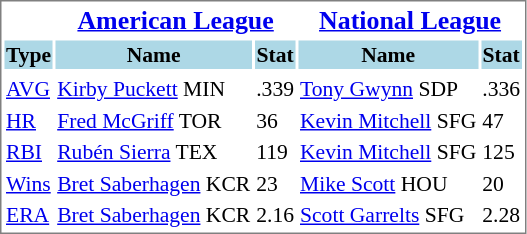<table cellpadding="1" style="width:auto;font-size: 90%; border: 1px solid gray;">
<tr align="center" style="font-size: larger;">
<td> </td>
<th colspan=2><a href='#'>American League</a></th>
<th colspan=2><a href='#'>National League</a></th>
</tr>
<tr style="background:lightblue;">
<th>Type</th>
<th>Name</th>
<th>Stat</th>
<th>Name</th>
<th>Stat</th>
</tr>
<tr align="center" style="vertical-align: middle;" style="background:lightblue;">
</tr>
<tr>
<td><a href='#'>AVG</a></td>
<td><a href='#'>Kirby Puckett</a> MIN</td>
<td>.339</td>
<td><a href='#'>Tony Gwynn</a> SDP</td>
<td>.336</td>
</tr>
<tr>
<td><a href='#'>HR</a></td>
<td><a href='#'>Fred McGriff</a> TOR</td>
<td>36</td>
<td><a href='#'>Kevin Mitchell</a> SFG</td>
<td>47</td>
</tr>
<tr>
<td><a href='#'>RBI</a></td>
<td><a href='#'>Rubén Sierra</a> TEX</td>
<td>119</td>
<td><a href='#'>Kevin Mitchell</a> SFG</td>
<td>125</td>
</tr>
<tr>
<td><a href='#'>Wins</a></td>
<td><a href='#'>Bret Saberhagen</a> KCR</td>
<td>23</td>
<td><a href='#'>Mike Scott</a> HOU</td>
<td>20</td>
</tr>
<tr>
<td><a href='#'>ERA</a></td>
<td><a href='#'>Bret Saberhagen</a> KCR</td>
<td>2.16</td>
<td><a href='#'>Scott Garrelts</a> SFG</td>
<td>2.28</td>
</tr>
</table>
